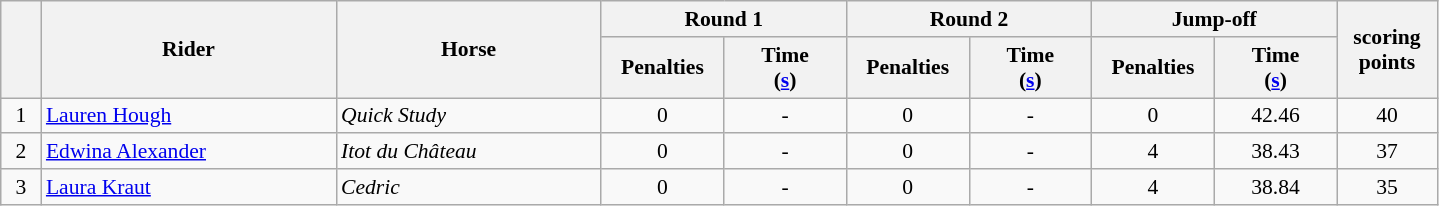<table class="wikitable" style="font-size: 90%">
<tr>
<th rowspan=2 width=20></th>
<th rowspan=2 width=190>Rider</th>
<th rowspan=2 width=170>Horse</th>
<th colspan=2>Round 1</th>
<th colspan=2>Round 2</th>
<th colspan=2>Jump-off</th>
<th rowspan=2 width=60>scoring<br>points</th>
</tr>
<tr>
<th width=75>Penalties</th>
<th width=75>Time<br>(<a href='#'>s</a>)</th>
<th width=75>Penalties</th>
<th width=75>Time<br>(<a href='#'>s</a>)</th>
<th width=75>Penalties</th>
<th width=75>Time<br>(<a href='#'>s</a>)</th>
</tr>
<tr>
<td align=center>1</td>
<td> <a href='#'>Lauren Hough</a></td>
<td><em>Quick Study</em></td>
<td align=center>0</td>
<td align=center>-</td>
<td align=center>0</td>
<td align=center>-</td>
<td align=center>0</td>
<td align=center>42.46</td>
<td align=center>40</td>
</tr>
<tr>
<td align=center>2</td>
<td> <a href='#'>Edwina Alexander</a></td>
<td><em>Itot du Château</em></td>
<td align=center>0</td>
<td align=center>-</td>
<td align=center>0</td>
<td align=center>-</td>
<td align=center>4</td>
<td align=center>38.43</td>
<td align=center>37</td>
</tr>
<tr>
<td align=center>3</td>
<td> <a href='#'>Laura Kraut</a></td>
<td><em>Cedric</em></td>
<td align=center>0</td>
<td align=center>-</td>
<td align=center>0</td>
<td align=center>-</td>
<td align=center>4</td>
<td align=center>38.84</td>
<td align=center>35</td>
</tr>
</table>
